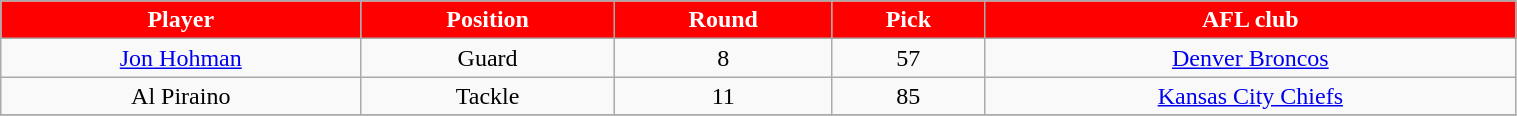<table class="wikitable" width="80%">
<tr align="center"  style="background:red;color:#FFFFFF;">
<td><strong>Player</strong></td>
<td><strong>Position</strong></td>
<td><strong>Round</strong></td>
<td><strong>Pick</strong></td>
<td><strong>AFL club</strong></td>
</tr>
<tr align="center" bgcolor="">
<td><a href='#'>Jon Hohman</a></td>
<td>Guard</td>
<td>8</td>
<td>57</td>
<td><a href='#'>Denver Broncos</a></td>
</tr>
<tr align="center" bgcolor="">
<td>Al Piraino</td>
<td>Tackle</td>
<td>11</td>
<td>85</td>
<td><a href='#'>Kansas City Chiefs</a></td>
</tr>
<tr align="center" bgcolor="">
</tr>
</table>
